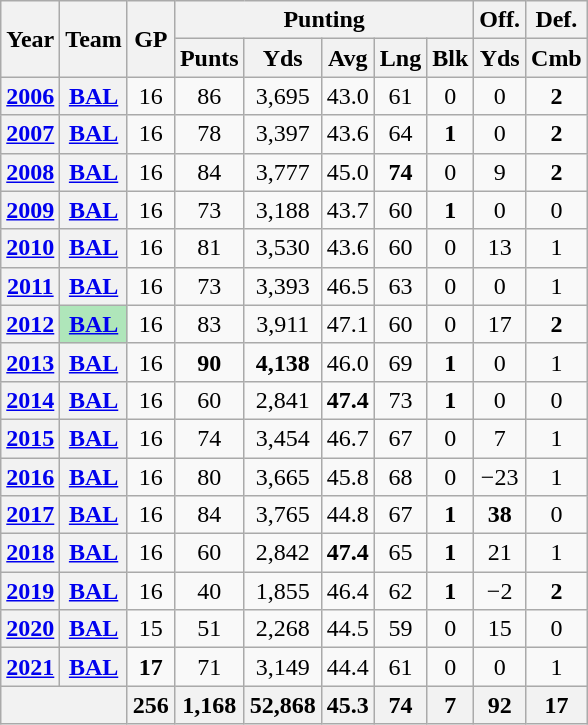<table class="wikitable" style="text-align:center;">
<tr>
<th rowspan="2">Year</th>
<th rowspan="2">Team</th>
<th rowspan="2">GP</th>
<th colspan="5">Punting</th>
<th colspan="1">Off.</th>
<th colspan="1">Def.</th>
</tr>
<tr>
<th>Punts</th>
<th>Yds</th>
<th>Avg</th>
<th>Lng</th>
<th>Blk</th>
<th>Yds</th>
<th>Cmb</th>
</tr>
<tr>
<th><a href='#'>2006</a></th>
<th><a href='#'>BAL</a></th>
<td>16</td>
<td>86</td>
<td>3,695</td>
<td>43.0</td>
<td>61</td>
<td>0</td>
<td>0</td>
<td><strong>2</strong></td>
</tr>
<tr>
<th><a href='#'>2007</a></th>
<th><a href='#'>BAL</a></th>
<td>16</td>
<td>78</td>
<td>3,397</td>
<td>43.6</td>
<td>64</td>
<td><strong>1</strong></td>
<td>0</td>
<td><strong>2</strong></td>
</tr>
<tr>
<th><a href='#'>2008</a></th>
<th><a href='#'>BAL</a></th>
<td>16</td>
<td>84</td>
<td>3,777</td>
<td>45.0</td>
<td><strong>74</strong></td>
<td>0</td>
<td>9</td>
<td><strong>2</strong></td>
</tr>
<tr>
<th><a href='#'>2009</a></th>
<th><a href='#'>BAL</a></th>
<td>16</td>
<td>73</td>
<td>3,188</td>
<td>43.7</td>
<td>60</td>
<td><strong>1</strong></td>
<td>0</td>
<td>0</td>
</tr>
<tr>
<th><a href='#'>2010</a></th>
<th><a href='#'>BAL</a></th>
<td>16</td>
<td>81</td>
<td>3,530</td>
<td>43.6</td>
<td>60</td>
<td>0</td>
<td>13</td>
<td>1</td>
</tr>
<tr>
<th><a href='#'>2011</a></th>
<th><a href='#'>BAL</a></th>
<td>16</td>
<td>73</td>
<td>3,393</td>
<td>46.5</td>
<td>63</td>
<td>0</td>
<td>0</td>
<td>1</td>
</tr>
<tr>
<th><a href='#'>2012</a></th>
<th style="background:#afe6ba;"><a href='#'>BAL</a></th>
<td>16</td>
<td>83</td>
<td>3,911</td>
<td>47.1</td>
<td>60</td>
<td>0</td>
<td>17</td>
<td><strong>2</strong></td>
</tr>
<tr>
<th><a href='#'>2013</a></th>
<th><a href='#'>BAL</a></th>
<td>16</td>
<td><strong>90</strong></td>
<td><strong>4,138</strong></td>
<td>46.0</td>
<td>69</td>
<td><strong>1</strong></td>
<td>0</td>
<td>1</td>
</tr>
<tr>
<th><a href='#'>2014</a></th>
<th><a href='#'>BAL</a></th>
<td>16</td>
<td>60</td>
<td>2,841</td>
<td><strong>47.4</strong></td>
<td>73</td>
<td><strong>1</strong></td>
<td>0</td>
<td>0</td>
</tr>
<tr>
<th><a href='#'>2015</a></th>
<th><a href='#'>BAL</a></th>
<td>16</td>
<td>74</td>
<td>3,454</td>
<td>46.7</td>
<td>67</td>
<td>0</td>
<td>7</td>
<td>1</td>
</tr>
<tr>
<th><a href='#'>2016</a></th>
<th><a href='#'>BAL</a></th>
<td>16</td>
<td>80</td>
<td>3,665</td>
<td>45.8</td>
<td>68</td>
<td>0</td>
<td>−23</td>
<td>1</td>
</tr>
<tr>
<th><a href='#'>2017</a></th>
<th><a href='#'>BAL</a></th>
<td>16</td>
<td>84</td>
<td>3,765</td>
<td>44.8</td>
<td>67</td>
<td><strong>1</strong></td>
<td><strong>38</strong></td>
<td>0</td>
</tr>
<tr>
<th><a href='#'>2018</a></th>
<th><a href='#'>BAL</a></th>
<td>16</td>
<td>60</td>
<td>2,842</td>
<td><strong>47.4</strong></td>
<td>65</td>
<td><strong>1</strong></td>
<td>21</td>
<td>1</td>
</tr>
<tr>
<th><a href='#'>2019</a></th>
<th><a href='#'>BAL</a></th>
<td>16</td>
<td>40</td>
<td>1,855</td>
<td>46.4</td>
<td>62</td>
<td><strong>1</strong></td>
<td>−2</td>
<td><strong>2</strong></td>
</tr>
<tr>
<th><a href='#'>2020</a></th>
<th><a href='#'>BAL</a></th>
<td>15</td>
<td>51</td>
<td>2,268</td>
<td>44.5</td>
<td>59</td>
<td>0</td>
<td>15</td>
<td>0</td>
</tr>
<tr>
<th><a href='#'>2021</a></th>
<th><a href='#'>BAL</a></th>
<td><strong>17</strong></td>
<td>71</td>
<td>3,149</td>
<td>44.4</td>
<td>61</td>
<td>0</td>
<td>0</td>
<td>1</td>
</tr>
<tr>
<th colspan="2"></th>
<th>256</th>
<th>1,168</th>
<th>52,868</th>
<th>45.3</th>
<th>74</th>
<th>7</th>
<th>92</th>
<th>17</th>
</tr>
</table>
